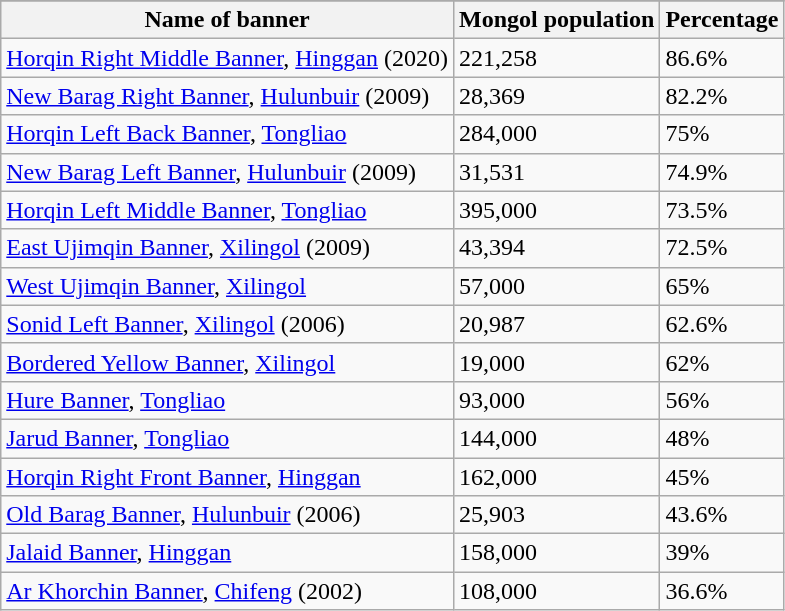<table class="wikitable sortable">
<tr>
</tr>
<tr>
<th>Name of banner</th>
<th>Mongol population</th>
<th>Percentage</th>
</tr>
<tr>
<td><a href='#'>Horqin Right Middle Banner</a>, <a href='#'>Hinggan</a> (2020)</td>
<td>221,258</td>
<td>86.6%</td>
</tr>
<tr>
<td><a href='#'>New Barag Right Banner</a>, <a href='#'>Hulunbuir</a> (2009)</td>
<td>28,369</td>
<td>82.2%</td>
</tr>
<tr>
<td><a href='#'>Horqin Left Back Banner</a>, <a href='#'>Tongliao</a></td>
<td>284,000</td>
<td>75%</td>
</tr>
<tr>
<td><a href='#'>New Barag Left Banner</a>, <a href='#'>Hulunbuir</a>  (2009)</td>
<td>31,531</td>
<td>74.9%</td>
</tr>
<tr>
<td><a href='#'>Horqin Left Middle Banner</a>, <a href='#'>Tongliao</a></td>
<td>395,000</td>
<td>73.5%</td>
</tr>
<tr>
<td><a href='#'>East Ujimqin Banner</a>, <a href='#'>Xilingol</a> (2009)</td>
<td>43,394</td>
<td>72.5%</td>
</tr>
<tr>
<td><a href='#'>West Ujimqin Banner</a>, <a href='#'>Xilingol</a></td>
<td>57,000</td>
<td>65%</td>
</tr>
<tr>
<td><a href='#'>Sonid Left Banner</a>, <a href='#'>Xilingol</a> (2006)</td>
<td>20,987</td>
<td>62.6%</td>
</tr>
<tr>
<td><a href='#'>Bordered Yellow Banner</a>, <a href='#'>Xilingol</a></td>
<td>19,000</td>
<td>62%</td>
</tr>
<tr>
<td><a href='#'>Hure Banner</a>, <a href='#'>Tongliao</a></td>
<td>93,000</td>
<td>56%</td>
</tr>
<tr>
<td><a href='#'>Jarud Banner</a>, <a href='#'>Tongliao</a></td>
<td>144,000</td>
<td>48%</td>
</tr>
<tr>
<td><a href='#'>Horqin Right Front Banner</a>, <a href='#'>Hinggan</a></td>
<td>162,000</td>
<td>45%</td>
</tr>
<tr>
<td><a href='#'>Old Barag Banner</a>, <a href='#'>Hulunbuir</a>  (2006)</td>
<td>25,903</td>
<td>43.6%</td>
</tr>
<tr>
<td><a href='#'>Jalaid Banner</a>, <a href='#'>Hinggan</a></td>
<td>158,000</td>
<td>39%</td>
</tr>
<tr>
<td><a href='#'>Ar Khorchin Banner</a>, <a href='#'>Chifeng</a> (2002)</td>
<td>108,000</td>
<td>36.6%</td>
</tr>
</table>
